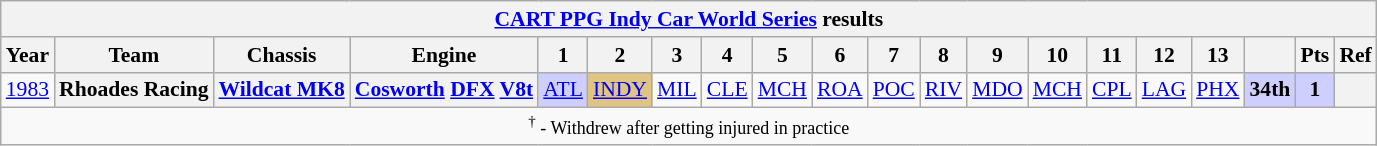<table class="wikitable" style="text-align:center; font-size:90%">
<tr>
<th colspan=34><a href='#'>CART PPG Indy Car World Series</a> results</th>
</tr>
<tr>
<th>Year</th>
<th>Team</th>
<th>Chassis</th>
<th>Engine</th>
<th>1</th>
<th>2</th>
<th>3</th>
<th>4</th>
<th>5</th>
<th>6</th>
<th>7</th>
<th>8</th>
<th>9</th>
<th>10</th>
<th>11</th>
<th>12</th>
<th>13</th>
<th></th>
<th>Pts</th>
<th>Ref</th>
</tr>
<tr>
<td><a href='#'>1983</a></td>
<th>Rhoades Racing</th>
<th><a href='#'>Wildcat MK8</a></th>
<th><a href='#'>Cosworth</a> <a href='#'>DFX</a> <a href='#'>V8</a><a href='#'>t</a></th>
<td style="background:#CFCFFF;"><a href='#'>ATL</a><br></td>
<td style="background:#DFC484;"><a href='#'>INDY</a><br></td>
<td><a href='#'>MIL</a></td>
<td><a href='#'>CLE</a></td>
<td><a href='#'>MCH</a></td>
<td><a href='#'>ROA</a></td>
<td><a href='#'>POC</a></td>
<td><a href='#'>RIV</a></td>
<td><a href='#'>MDO</a></td>
<td><a href='#'>MCH</a></td>
<td><a href='#'>CPL</a></td>
<td><a href='#'>LAG</a></td>
<td><a href='#'>PHX</a></td>
<th style="background:#CFCFFF;">34th</th>
<th style="background:#CFCFFF;">1</th>
<th></th>
</tr>
<tr>
<td colspan=20><small><sup>†</sup> - Withdrew after getting injured in practice</small></td>
</tr>
</table>
